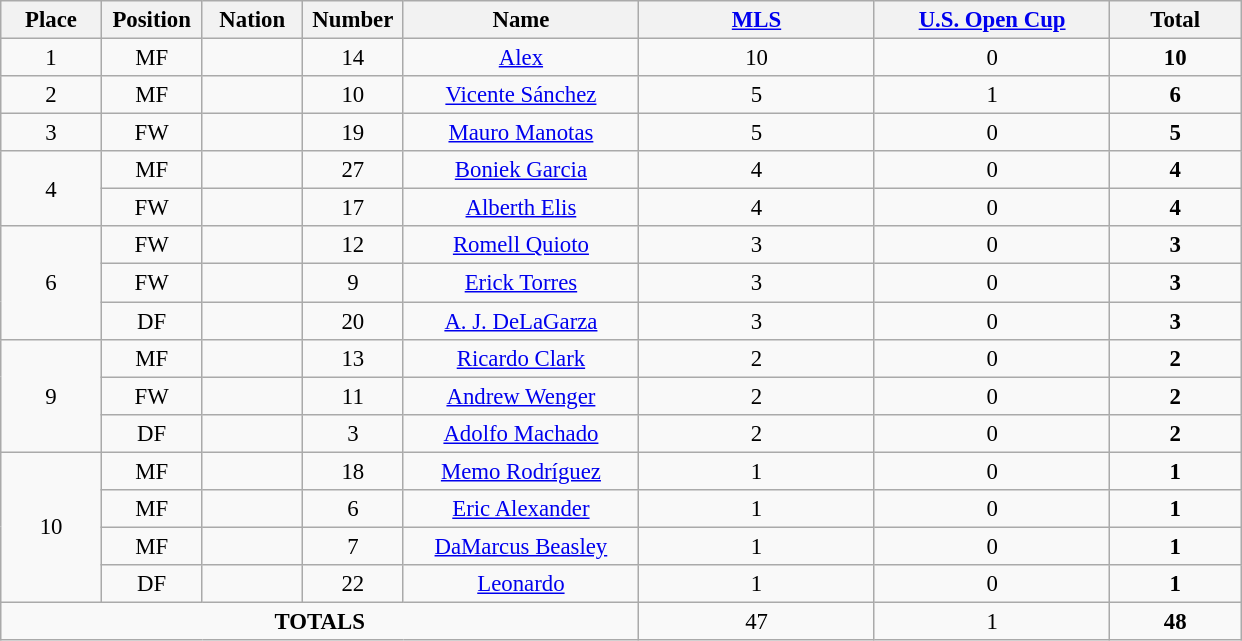<table class="wikitable" style="font-size: 95%; text-align: center;">
<tr>
<th width=60>Place</th>
<th width=60>Position</th>
<th width=60>Nation</th>
<th width=60>Number</th>
<th width=150>Name</th>
<th width=150><a href='#'>MLS</a></th>
<th width=150><a href='#'>U.S. Open Cup</a></th>
<th width=80>Total</th>
</tr>
<tr>
<td>1</td>
<td>MF</td>
<td></td>
<td>14</td>
<td><a href='#'>Alex</a></td>
<td>10</td>
<td>0</td>
<td><strong>10</strong></td>
</tr>
<tr>
<td>2</td>
<td>MF</td>
<td></td>
<td>10</td>
<td><a href='#'>Vicente Sánchez</a></td>
<td>5</td>
<td>1</td>
<td><strong>6</strong></td>
</tr>
<tr>
<td>3</td>
<td>FW</td>
<td></td>
<td>19</td>
<td><a href='#'>Mauro Manotas</a></td>
<td>5</td>
<td>0</td>
<td><strong>5</strong></td>
</tr>
<tr>
<td rowspan="2">4</td>
<td>MF</td>
<td></td>
<td>27</td>
<td><a href='#'>Boniek Garcia</a></td>
<td>4</td>
<td>0</td>
<td><strong>4</strong></td>
</tr>
<tr>
<td>FW</td>
<td></td>
<td>17</td>
<td><a href='#'>Alberth Elis</a></td>
<td>4</td>
<td>0</td>
<td><strong>4</strong></td>
</tr>
<tr>
<td rowspan="3">6</td>
<td>FW</td>
<td></td>
<td>12</td>
<td><a href='#'>Romell Quioto</a></td>
<td>3</td>
<td>0</td>
<td><strong>3</strong></td>
</tr>
<tr>
<td>FW</td>
<td></td>
<td>9</td>
<td><a href='#'>Erick Torres</a></td>
<td>3</td>
<td>0</td>
<td><strong>3</strong></td>
</tr>
<tr>
<td>DF</td>
<td></td>
<td>20</td>
<td><a href='#'>A. J. DeLaGarza</a></td>
<td>3</td>
<td>0</td>
<td><strong>3</strong></td>
</tr>
<tr>
<td rowspan="3">9</td>
<td>MF</td>
<td></td>
<td>13</td>
<td><a href='#'>Ricardo Clark</a></td>
<td>2</td>
<td>0</td>
<td><strong>2</strong></td>
</tr>
<tr>
<td>FW</td>
<td></td>
<td>11</td>
<td><a href='#'>Andrew Wenger</a></td>
<td>2</td>
<td>0</td>
<td><strong>2</strong></td>
</tr>
<tr>
<td>DF</td>
<td></td>
<td>3</td>
<td><a href='#'>Adolfo Machado</a></td>
<td>2</td>
<td>0</td>
<td><strong>2</strong></td>
</tr>
<tr>
<td rowspan="4">10</td>
<td>MF</td>
<td></td>
<td>18</td>
<td><a href='#'>Memo Rodríguez</a></td>
<td>1</td>
<td>0</td>
<td><strong>1</strong></td>
</tr>
<tr>
<td>MF</td>
<td></td>
<td>6</td>
<td><a href='#'>Eric Alexander</a></td>
<td>1</td>
<td>0</td>
<td><strong>1</strong></td>
</tr>
<tr>
<td>MF</td>
<td></td>
<td>7</td>
<td><a href='#'>DaMarcus Beasley</a></td>
<td>1</td>
<td>0</td>
<td><strong>1</strong></td>
</tr>
<tr>
<td>DF</td>
<td></td>
<td>22</td>
<td><a href='#'>Leonardo</a></td>
<td>1</td>
<td>0</td>
<td><strong>1</strong></td>
</tr>
<tr>
<td colspan="5"><strong>TOTALS</strong></td>
<td>47</td>
<td>1</td>
<td><strong>48</strong></td>
</tr>
</table>
